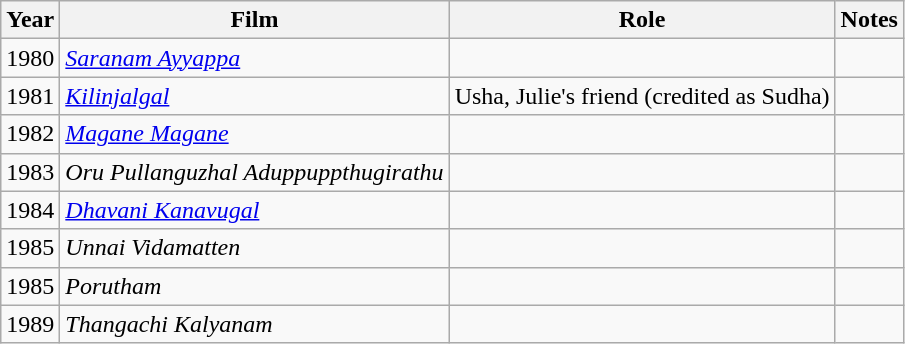<table class="wikitable">
<tr>
<th>Year</th>
<th>Film</th>
<th>Role</th>
<th>Notes</th>
</tr>
<tr>
<td>1980</td>
<td><em><a href='#'>Saranam Ayyappa</a></em></td>
<td></td>
<td></td>
</tr>
<tr>
<td>1981</td>
<td><em><a href='#'>Kilinjalgal</a></em></td>
<td>Usha, Julie's friend (credited as Sudha)</td>
<td></td>
</tr>
<tr>
<td>1982</td>
<td><em><a href='#'>Magane Magane</a></em></td>
<td></td>
<td></td>
</tr>
<tr>
<td>1983</td>
<td><em>Oru Pullanguzhal Aduppuppthugirathu</em></td>
<td></td>
<td></td>
</tr>
<tr>
<td>1984</td>
<td><em><a href='#'>Dhavani Kanavugal</a></em></td>
<td></td>
<td></td>
</tr>
<tr>
<td>1985</td>
<td><em>Unnai Vidamatten</em></td>
<td></td>
<td></td>
</tr>
<tr>
<td>1985</td>
<td><em>Porutham</em></td>
<td></td>
<td></td>
</tr>
<tr>
<td>1989</td>
<td><em>Thangachi Kalyanam</em></td>
<td></td>
<td></td>
</tr>
</table>
